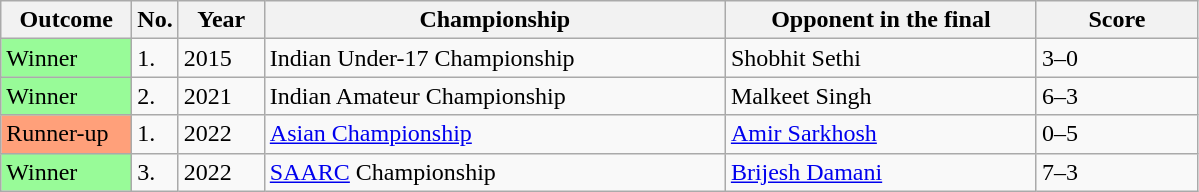<table class="sortable wikitable">
<tr>
<th width="80">Outcome</th>
<th width="20">No.</th>
<th width="50">Year</th>
<th width="300">Championship</th>
<th width="200">Opponent in the final</th>
<th width="100">Score</th>
</tr>
<tr>
<td style="background:#98fb98;">Winner</td>
<td>1.</td>
<td>2015</td>
<td>Indian Under-17 Championship</td>
<td> Shobhit Sethi</td>
<td>3–0</td>
</tr>
<tr>
<td style="background:#98fb98;">Winner</td>
<td>2.</td>
<td>2021</td>
<td>Indian Amateur Championship</td>
<td> Malkeet Singh</td>
<td>6–3</td>
</tr>
<tr>
<td style="background:#ffa07a;">Runner-up</td>
<td>1.</td>
<td>2022</td>
<td><a href='#'>Asian Championship</a></td>
<td> <a href='#'>Amir Sarkhosh</a></td>
<td>0–5</td>
</tr>
<tr>
<td style="background:#98fb98;">Winner</td>
<td>3.</td>
<td>2022</td>
<td><a href='#'>SAARC</a> Championship</td>
<td> <a href='#'>Brijesh Damani</a></td>
<td>7–3</td>
</tr>
</table>
